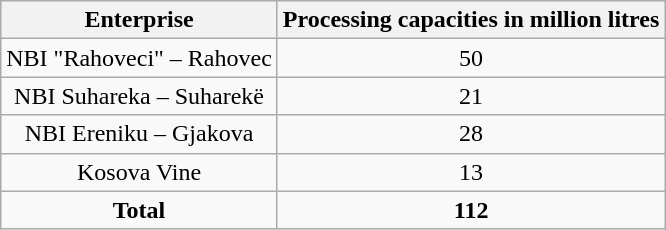<table class="wikitable" style="text-align:center">
<tr>
<th><strong>Enterprise</strong></th>
<th><strong>Processing capacities in million litres</strong></th>
</tr>
<tr>
<td>NBI "Rahoveci" – Rahovec</td>
<td>50</td>
</tr>
<tr>
<td>NBI Suhareka – Suharekë</td>
<td>21</td>
</tr>
<tr>
<td>NBI Ereniku – Gjakova</td>
<td>28</td>
</tr>
<tr>
<td>Kosova Vine</td>
<td>13</td>
</tr>
<tr>
<td><strong>Total</strong></td>
<td><strong>112</strong></td>
</tr>
</table>
